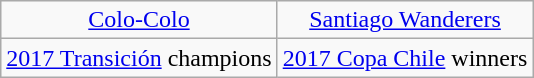<table class="wikitable" style="text-align:center">
<tr>
<td> <a href='#'>Colo-Colo</a></td>
<td> <a href='#'>Santiago Wanderers</a></td>
</tr>
<tr>
<td><a href='#'>2017 Transición</a> champions </td>
<td><a href='#'>2017 Copa Chile</a> winners</td>
</tr>
</table>
